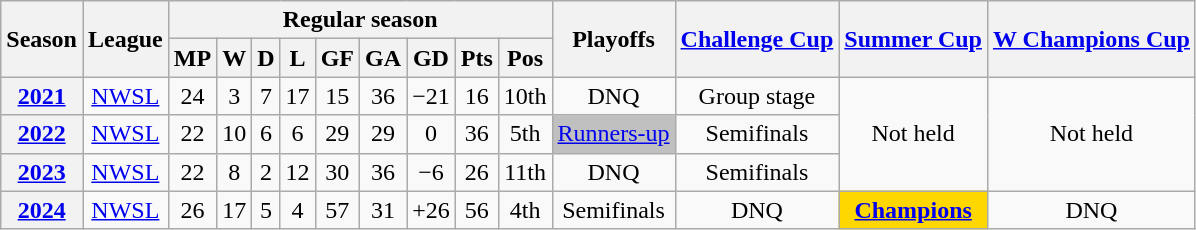<table class="wikitable sortable" style="text-align:center">
<tr>
<th rowspan="2">Season</th>
<th rowspan="2">League</th>
<th colspan="9">Regular season</th>
<th rowspan="2">Playoffs</th>
<th rowspan="2"><a href='#'>Challenge Cup</a></th>
<th rowspan="2"><a href='#'>Summer Cup</a></th>
<th rowspan="2"><a href='#'>W Champions Cup</a></th>
</tr>
<tr>
<th>MP</th>
<th>W</th>
<th>D</th>
<th>L</th>
<th>GF</th>
<th>GA</th>
<th>GD</th>
<th>Pts</th>
<th>Pos</th>
</tr>
<tr>
<th scope=row><a href='#'>2021</a></th>
<td><a href='#'>NWSL</a></td>
<td>24</td>
<td>3</td>
<td>7</td>
<td>17</td>
<td>15</td>
<td>36</td>
<td>−21</td>
<td>16</td>
<td>10th</td>
<td>DNQ</td>
<td>Group stage</td>
<td ! rowspan="3">Not held</td>
<td ! rowspan="3">Not held</td>
</tr>
<tr>
<th scope=row><a href='#'>2022</a></th>
<td><a href='#'>NWSL</a></td>
<td>22</td>
<td>10</td>
<td>6</td>
<td>6</td>
<td>29</td>
<td>29</td>
<td>0</td>
<td>36</td>
<td>5th</td>
<td bgcolor=silver><a href='#'>Runners-up</a></td>
<td>Semifinals</td>
</tr>
<tr>
<th scope=row><a href='#'>2023</a></th>
<td><a href='#'>NWSL</a></td>
<td>22</td>
<td>8</td>
<td>2</td>
<td>12</td>
<td>30</td>
<td>36</td>
<td>−6</td>
<td>26</td>
<td>11th</td>
<td>DNQ</td>
<td>Semifinals</td>
</tr>
<tr>
<th scope=row><a href='#'>2024</a></th>
<td><a href='#'>NWSL</a></td>
<td>26</td>
<td>17</td>
<td>5</td>
<td>4</td>
<td>57</td>
<td>31</td>
<td>+26</td>
<td>56</td>
<td>4th</td>
<td>Semifinals</td>
<td>DNQ</td>
<td bgcolor=gold><strong><a href='#'>Champions</a></strong></td>
<td>DNQ</td>
</tr>
</table>
